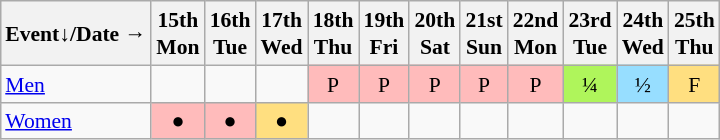<table class="wikitable" style="margin:0.5em auto; font-size:90%; line-height:1.25em; text-align:center;">
<tr>
<th>Event↓/Date →</th>
<th>15th<br>Mon</th>
<th>16th<br>Tue</th>
<th>17th<br>Wed</th>
<th>18th<br>Thu</th>
<th>19th<br>Fri</th>
<th>20th<br>Sat</th>
<th>21st<br>Sun</th>
<th>22nd<br>Mon</th>
<th>23rd<br>Tue</th>
<th>24th<br>Wed</th>
<th>25th<br>Thu</th>
</tr>
<tr>
<td style="text-align:left;"><a href='#'>Men</a></td>
<td></td>
<td></td>
<td></td>
<td bgcolor="#FFBBBB">P</td>
<td bgcolor="#FFBBBB">P</td>
<td bgcolor="#FFBBBB">P</td>
<td bgcolor="#FFBBBB">P</td>
<td bgcolor="#FFBBBB">P</td>
<td bgcolor="#AFF55B">¼</td>
<td bgcolor="#97DEFF">½</td>
<td bgcolor="#FFDF80">F</td>
</tr>
<tr>
<td style="text-align:left;"><a href='#'>Women</a></td>
<td bgcolor="#FFBBBB">●</td>
<td bgcolor="#FFBBBB">●</td>
<td bgcolor="#FFDF80">●</td>
<td></td>
<td></td>
<td></td>
<td></td>
<td></td>
<td></td>
<td></td>
<td></td>
</tr>
</table>
